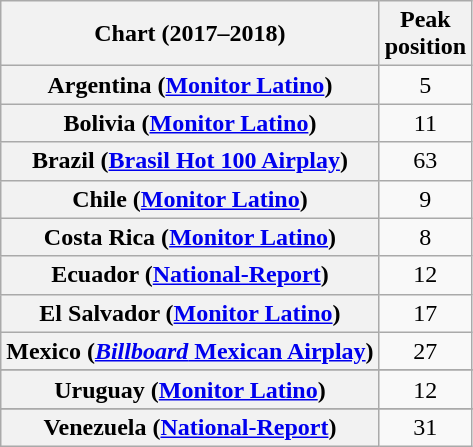<table class="wikitable sortable plainrowheaders" style="text-align:center">
<tr>
<th>Chart (2017–2018)</th>
<th>Peak<br>position</th>
</tr>
<tr>
<th scope="row">Argentina (<a href='#'>Monitor Latino</a>)</th>
<td>5</td>
</tr>
<tr>
<th scope="row">Bolivia (<a href='#'>Monitor Latino</a>)</th>
<td>11</td>
</tr>
<tr>
<th scope="row">Brazil (<a href='#'>Brasil Hot 100 Airplay</a>)<br></th>
<td>63</td>
</tr>
<tr>
<th scope="row">Chile (<a href='#'>Monitor Latino</a>)</th>
<td>9</td>
</tr>
<tr>
<th scope="row">Costa Rica (<a href='#'>Monitor Latino</a>)</th>
<td>8</td>
</tr>
<tr>
<th scope="row">Ecuador (<a href='#'>National-Report</a>)</th>
<td>12</td>
</tr>
<tr>
<th scope="row">El Salvador (<a href='#'>Monitor Latino</a>)</th>
<td>17</td>
</tr>
<tr>
<th scope="row">Mexico (<a href='#'><em>Billboard</em> Mexican Airplay</a>)</th>
<td>27</td>
</tr>
<tr>
</tr>
<tr>
<th scope="row">Uruguay (<a href='#'>Monitor Latino</a>)</th>
<td>12</td>
</tr>
<tr>
</tr>
<tr>
</tr>
<tr>
</tr>
<tr>
<th scope="row">Venezuela (<a href='#'>National-Report</a>)</th>
<td>31</td>
</tr>
</table>
